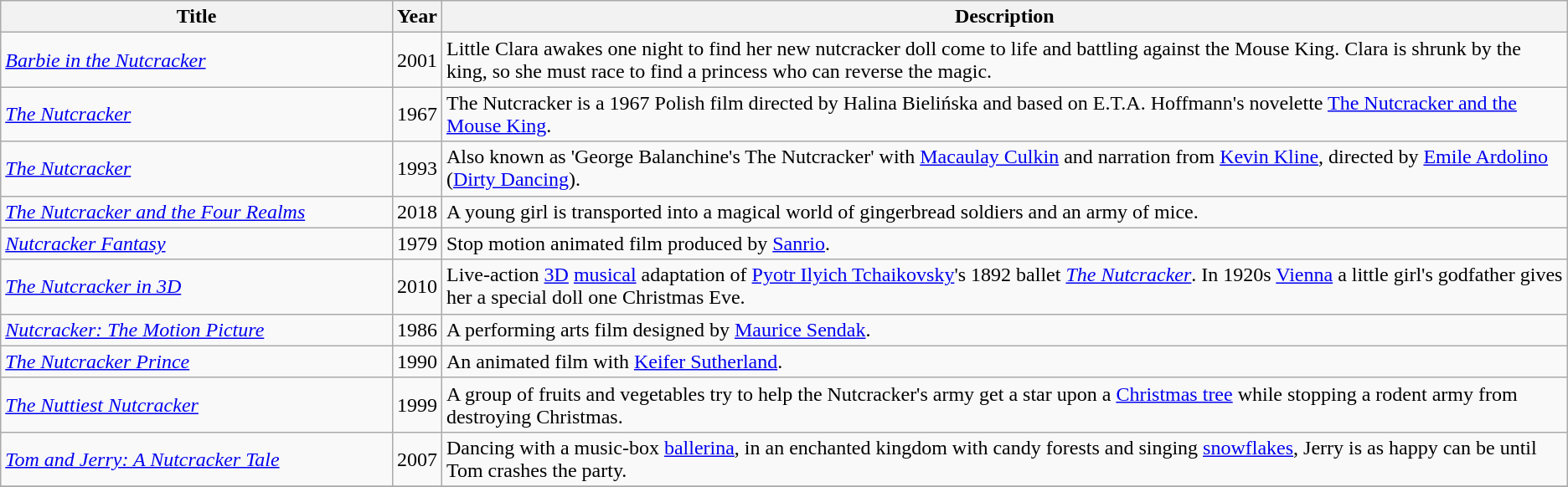<table class="wikitable sortable">
<tr>
<th width="25%">Title</th>
<th>Year</th>
<th class="unsortable">Description</th>
</tr>
<tr>
<td><em><a href='#'>Barbie in the Nutcracker</a></em></td>
<td>2001</td>
<td>Little Clara awakes one night to find her new nutcracker doll come to life and battling against the Mouse King. Clara is shrunk by the king, so she must race to find a princess who can reverse the magic.</td>
</tr>
<tr>
<td><em><a href='#'>The Nutcracker</a></em></td>
<td>1967</td>
<td>The Nutcracker is a 1967 Polish film directed by Halina Bielińska and based on E.T.A. Hoffmann's novelette <a href='#'>The Nutcracker and the Mouse King</a>.</td>
</tr>
<tr>
<td><em><a href='#'>The Nutcracker</a></em></td>
<td>1993</td>
<td>Also known as 'George Balanchine's The Nutcracker' with <a href='#'>Macaulay Culkin</a> and narration from <a href='#'>Kevin Kline</a>, directed by <a href='#'>Emile Ardolino</a> (<a href='#'>Dirty Dancing</a>).</td>
</tr>
<tr>
<td><em><a href='#'>The Nutcracker and the Four Realms</a></em></td>
<td>2018</td>
<td>A young girl is transported into a magical world of gingerbread soldiers and an army of mice.</td>
</tr>
<tr>
<td><em><a href='#'>Nutcracker Fantasy</a></em></td>
<td>1979</td>
<td>Stop motion animated film produced by <a href='#'>Sanrio</a>.</td>
</tr>
<tr>
<td><em><a href='#'>The Nutcracker in 3D</a></em></td>
<td>2010</td>
<td>Live-action <a href='#'>3D</a> <a href='#'>musical</a> adaptation of <a href='#'>Pyotr Ilyich Tchaikovsky</a>'s 1892 ballet <em><a href='#'>The Nutcracker</a></em>. In 1920s <a href='#'>Vienna</a> a little girl's godfather gives her a special doll one Christmas Eve.</td>
</tr>
<tr>
<td><em><a href='#'>Nutcracker: The Motion Picture</a></em></td>
<td>1986</td>
<td>A performing arts film designed by <a href='#'>Maurice Sendak</a>.</td>
</tr>
<tr>
<td><em><a href='#'>The Nutcracker Prince</a></em></td>
<td>1990</td>
<td>An animated film with <a href='#'>Keifer Sutherland</a>.</td>
</tr>
<tr>
<td><em><a href='#'>The Nuttiest Nutcracker</a></em></td>
<td>1999</td>
<td>A group of fruits and vegetables try to help the Nutcracker's army get a star upon a <a href='#'>Christmas tree</a> while stopping a rodent army from destroying Christmas.</td>
</tr>
<tr>
<td><em><a href='#'>Tom and Jerry: A Nutcracker Tale</a></em></td>
<td>2007</td>
<td>Dancing with a music-box <a href='#'>ballerina</a>, in an enchanted kingdom with candy forests and singing <a href='#'>snowflakes</a>, Jerry is as happy can be until Tom crashes the party.</td>
</tr>
<tr>
</tr>
</table>
